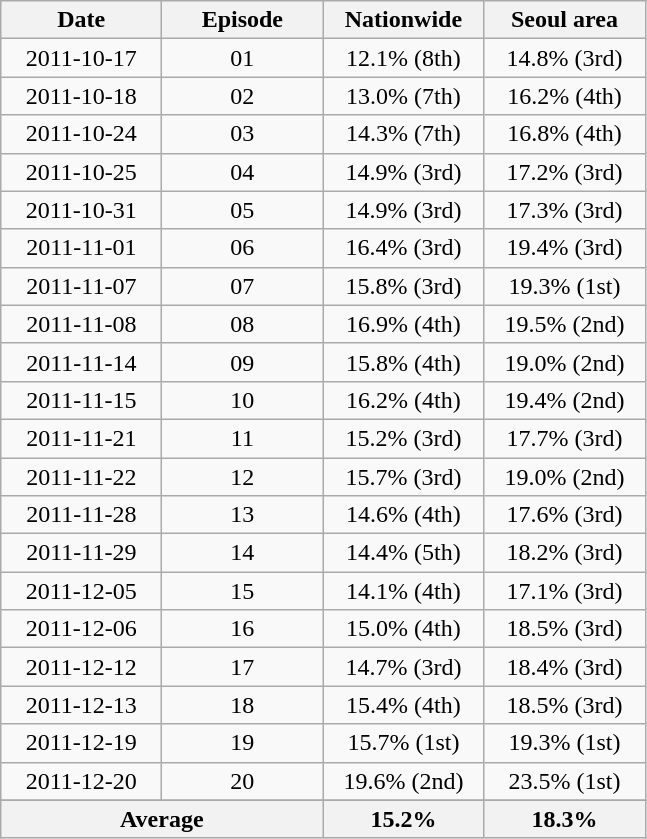<table class="wikitable">
<tr>
<th width=100>Date</th>
<th width=100>Episode</th>
<th width=100>Nationwide</th>
<th width=100>Seoul area</th>
</tr>
<tr align=center>
<td>2011-10-17</td>
<td>01</td>
<td>12.1% (8th)</td>
<td>14.8% (3rd)</td>
</tr>
<tr align=center>
<td>2011-10-18</td>
<td>02</td>
<td>13.0% (7th)</td>
<td>16.2% (4th)</td>
</tr>
<tr align=center>
<td>2011-10-24</td>
<td>03</td>
<td>14.3% (7th)</td>
<td>16.8% (4th)</td>
</tr>
<tr align=center>
<td>2011-10-25</td>
<td>04</td>
<td>14.9% (3rd)</td>
<td>17.2% (3rd)</td>
</tr>
<tr align=center>
<td>2011-10-31</td>
<td>05</td>
<td>14.9% (3rd)</td>
<td>17.3% (3rd)</td>
</tr>
<tr align=center>
<td>2011-11-01</td>
<td>06</td>
<td>16.4% (3rd)</td>
<td>19.4% (3rd)</td>
</tr>
<tr align=center>
<td>2011-11-07</td>
<td>07</td>
<td>15.8% (3rd)</td>
<td>19.3% (1st)</td>
</tr>
<tr align=center>
<td>2011-11-08</td>
<td>08</td>
<td>16.9% (4th)</td>
<td>19.5% (2nd)</td>
</tr>
<tr align=center>
<td>2011-11-14</td>
<td>09</td>
<td>15.8% (4th)</td>
<td>19.0% (2nd)</td>
</tr>
<tr align=center>
<td>2011-11-15</td>
<td>10</td>
<td>16.2% (4th)</td>
<td>19.4% (2nd)</td>
</tr>
<tr align=center>
<td>2011-11-21</td>
<td>11</td>
<td>15.2% (3rd)</td>
<td>17.7% (3rd)</td>
</tr>
<tr align=center>
<td>2011-11-22</td>
<td>12</td>
<td>15.7% (3rd)</td>
<td>19.0% (2nd)</td>
</tr>
<tr align=center>
<td>2011-11-28</td>
<td>13</td>
<td>14.6% (4th)</td>
<td>17.6% (3rd)</td>
</tr>
<tr align=center>
<td>2011-11-29</td>
<td>14</td>
<td>14.4% (5th)</td>
<td>18.2% (3rd)</td>
</tr>
<tr align=center>
<td>2011-12-05</td>
<td>15</td>
<td>14.1% (4th)</td>
<td>17.1% (3rd)</td>
</tr>
<tr align=center>
<td>2011-12-06</td>
<td>16</td>
<td>15.0% (4th)</td>
<td>18.5% (3rd)</td>
</tr>
<tr align=center>
<td>2011-12-12</td>
<td>17</td>
<td>14.7% (3rd)</td>
<td>18.4% (3rd)</td>
</tr>
<tr align=center>
<td>2011-12-13</td>
<td>18</td>
<td>15.4% (4th)</td>
<td>18.5% (3rd)</td>
</tr>
<tr align=center>
<td>2011-12-19</td>
<td>19</td>
<td>15.7% (1st)</td>
<td>19.3% (1st)</td>
</tr>
<tr align=center>
<td>2011-12-20</td>
<td>20</td>
<td>19.6% (2nd)</td>
<td>23.5% (1st)</td>
</tr>
<tr align=center>
</tr>
<tr align="center">
<th colspan=2>Average</th>
<th>15.2%</th>
<th>18.3%</th>
</tr>
</table>
